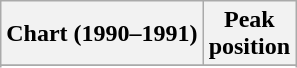<table class="wikitable sortable plainrowheaders" style="text-align:center">
<tr>
<th scope="col">Chart (1990–1991)</th>
<th scope="col">Peak<br>position</th>
</tr>
<tr>
</tr>
<tr>
</tr>
</table>
